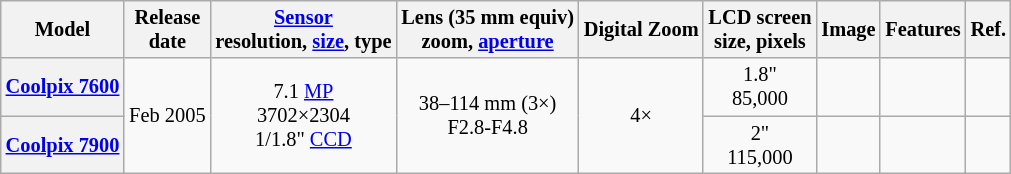<table class="wikitable" style="font-size: 85%; text-align: center">
<tr>
<th>Model</th>
<th>Release<br>date</th>
<th><a href='#'>Sensor</a><br>resolution, <a href='#'>size</a>, type</th>
<th>Lens (35 mm equiv)<br>zoom, <a href='#'>aperture</a></th>
<th>Digital Zoom</th>
<th>LCD screen<br>size, pixels</th>
<th>Image</th>
<th>Features</th>
<th>Ref.</th>
</tr>
<tr>
<th><a href='#'>Coolpix 7600</a></th>
<td rowspan="2">Feb 2005</td>
<td rowspan="2">7.1 <a href='#'>MP</a><br>3702×2304<br>1/1.8" <a href='#'>CCD</a></td>
<td rowspan="2">38–114 mm (3×)<br>F2.8-F4.8</td>
<td rowspan="2">4×</td>
<td>1.8"<br>85,000</td>
<td></td>
<td></td>
<td></td>
</tr>
<tr>
<th><a href='#'>Coolpix 7900</a></th>
<td>2"<br>115,000</td>
<td></td>
<td></td>
<td></td>
</tr>
</table>
